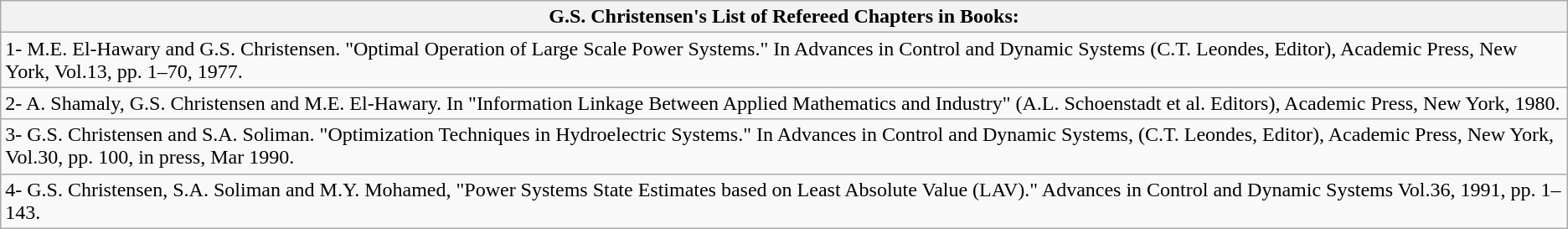<table class="wikitable collapsible autocollapse">
<tr>
<th>G.S. Christensen's List of Refereed Chapters in Books:</th>
</tr>
<tr>
<td>1- M.E. El-Hawary and G.S. Christensen. "Optimal Operation of Large Scale Power Systems." In Advances in Control and Dynamic Systems (C.T. Leondes, Editor), Academic Press, New York, Vol.13, pp. 1–70, 1977.</td>
</tr>
<tr>
<td>2- A. Shamaly, G.S. Christensen and M.E. El-Hawary. In "Information Linkage Between Applied Mathematics and Industry" (A.L. Schoenstadt et al. Editors), Academic Press, New York, 1980.</td>
</tr>
<tr>
<td>3- G.S. Christensen and S.A. Soliman. "Optimization Techniques in Hydroelectric Systems." In Advances in Control and Dynamic Systems, (C.T. Leondes, Editor), Academic Press, New York, Vol.30, pp. 100, in press, Mar 1990.</td>
</tr>
<tr>
<td>4- G.S. Christensen, S.A. Soliman and M.Y. Mohamed, "Power Systems State Estimates based on Least Absolute Value (LAV)." Advances in Control and Dynamic Systems Vol.36, 1991, pp. 1–143.</td>
</tr>
</table>
